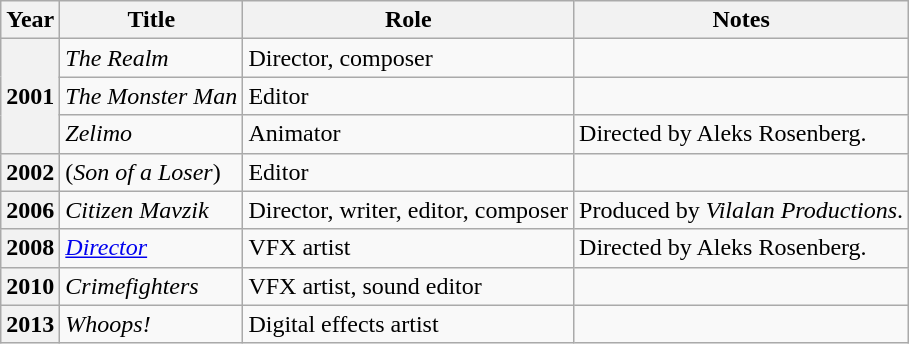<table class="wikitable plainrowheaders">
<tr>
<th scope="col">Year</th>
<th scope="col">Title</th>
<th scope="col">Role</th>
<th scope="col">Notes</th>
</tr>
<tr>
<th scope="row" rowspan="3">2001</th>
<td><em>The Realm</em></td>
<td>Director, composer</td>
<td></td>
</tr>
<tr>
<td><em>The Monster Man</em></td>
<td>Editor</td>
<td></td>
</tr>
<tr>
<td><em>Zelimo</em></td>
<td>Animator</td>
<td>Directed by Aleks Rosenberg.</td>
</tr>
<tr>
<th scope="row">2002</th>
<td> (<em>Son of a Loser</em>)</td>
<td>Editor</td>
<td></td>
</tr>
<tr>
<th scope="row">2006</th>
<td><em>Citizen Mavzik</em></td>
<td>Director, writer, editor, composer</td>
<td>Produced by <em>Vilalan Productions</em>.</td>
</tr>
<tr>
<th scope="row">2008</th>
<td><em><a href='#'>Director</a></em></td>
<td>VFX artist</td>
<td>Directed by Aleks Rosenberg.</td>
</tr>
<tr>
<th scope="row">2010</th>
<td><em>Crimefighters</em></td>
<td>VFX artist, sound editor</td>
<td></td>
</tr>
<tr>
<th scope="row">2013</th>
<td><em>Whoops!</em></td>
<td>Digital effects artist</td>
<td></td>
</tr>
</table>
